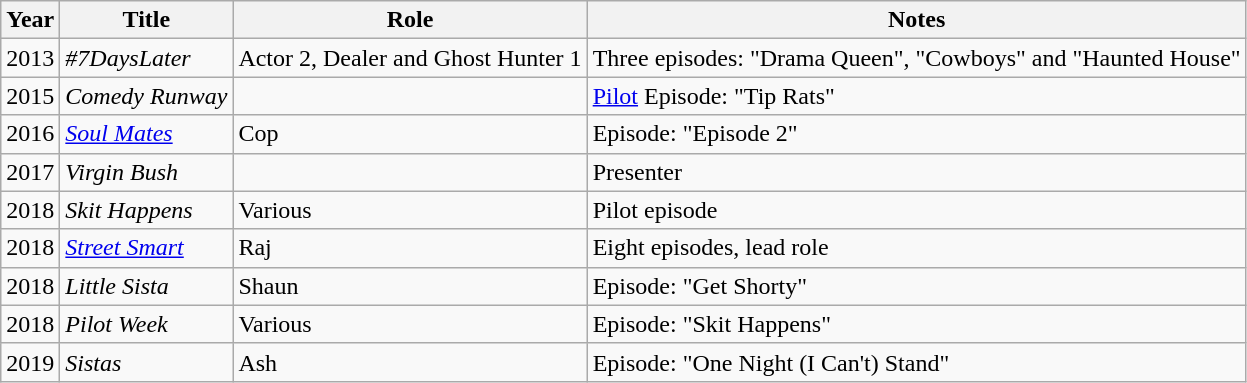<table class="wikitable sortable">
<tr>
<th>Year</th>
<th>Title</th>
<th>Role</th>
<th>Notes</th>
</tr>
<tr>
<td>2013</td>
<td><em>#7DaysLater</em></td>
<td>Actor 2, Dealer and Ghost Hunter 1</td>
<td>Three episodes: "Drama Queen", "Cowboys" and "Haunted House"</td>
</tr>
<tr>
<td>2015</td>
<td><em>Comedy Runway</em></td>
<td></td>
<td><a href='#'>Pilot</a> Episode: "Tip Rats"</td>
</tr>
<tr>
<td>2016</td>
<td><em><a href='#'>Soul Mates</a></em></td>
<td>Cop</td>
<td>Episode: "Episode 2"</td>
</tr>
<tr>
<td>2017</td>
<td><em>Virgin Bush</em></td>
<td></td>
<td>Presenter</td>
</tr>
<tr>
<td>2018</td>
<td><em>Skit Happens</em></td>
<td>Various</td>
<td>Pilot episode</td>
</tr>
<tr>
<td>2018</td>
<td><em><a href='#'>Street Smart</a></em></td>
<td>Raj</td>
<td>Eight episodes, lead role</td>
</tr>
<tr>
<td>2018</td>
<td><em>Little Sista</em></td>
<td>Shaun</td>
<td>Episode: "Get Shorty"</td>
</tr>
<tr>
<td>2018</td>
<td><em>Pilot Week</em></td>
<td>Various</td>
<td>Episode: "Skit Happens"</td>
</tr>
<tr>
<td>2019</td>
<td><em>Sistas</em></td>
<td>Ash</td>
<td>Episode: "One Night (I Can't) Stand"</td>
</tr>
</table>
